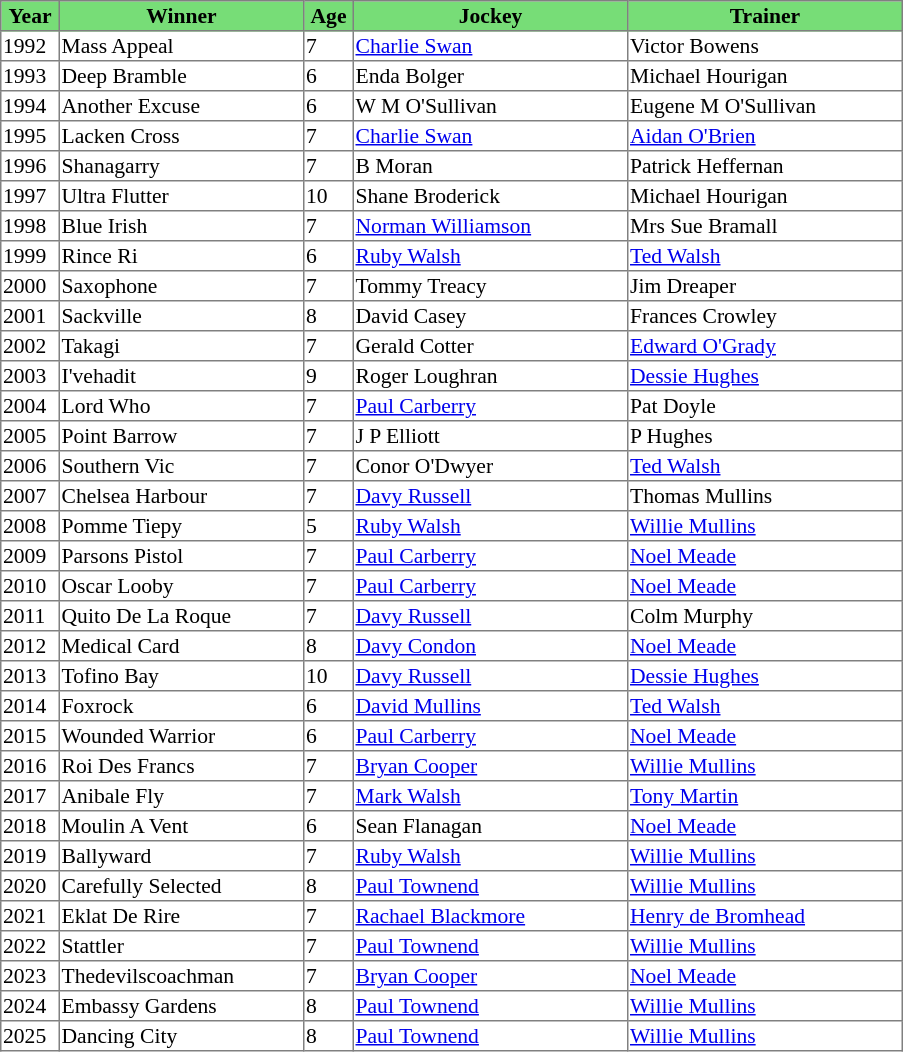<table class = "sortable" | border="1" style="border-collapse: collapse; font-size:90%">
<tr bgcolor="#77dd77" align="center">
<th style="width:36px"><strong>Year</strong></th>
<th style="width:160px"><strong>Winner</strong></th>
<th style="width:30px"><strong>Age</strong></th>
<th style="width:180px"><strong>Jockey</strong></th>
<th style="width:180px"><strong>Trainer</strong></th>
</tr>
<tr>
<td>1992</td>
<td>Mass Appeal</td>
<td>7</td>
<td><a href='#'>Charlie Swan</a></td>
<td>Victor Bowens</td>
</tr>
<tr>
<td>1993</td>
<td>Deep Bramble</td>
<td>6</td>
<td>Enda Bolger</td>
<td>Michael Hourigan</td>
</tr>
<tr>
<td>1994</td>
<td>Another Excuse</td>
<td>6</td>
<td>W M O'Sullivan</td>
<td>Eugene M O'Sullivan</td>
</tr>
<tr>
<td>1995</td>
<td>Lacken Cross</td>
<td>7</td>
<td><a href='#'>Charlie Swan</a></td>
<td><a href='#'>Aidan O'Brien</a></td>
</tr>
<tr>
<td>1996</td>
<td>Shanagarry</td>
<td>7</td>
<td>B Moran</td>
<td>Patrick Heffernan</td>
</tr>
<tr>
<td>1997</td>
<td>Ultra Flutter</td>
<td>10</td>
<td>Shane Broderick</td>
<td>Michael Hourigan</td>
</tr>
<tr>
<td>1998</td>
<td>Blue Irish</td>
<td>7</td>
<td><a href='#'>Norman Williamson</a></td>
<td>Mrs Sue Bramall</td>
</tr>
<tr>
<td>1999</td>
<td>Rince Ri</td>
<td>6</td>
<td><a href='#'>Ruby Walsh</a></td>
<td><a href='#'>Ted Walsh</a></td>
</tr>
<tr>
<td>2000</td>
<td>Saxophone</td>
<td>7</td>
<td>Tommy Treacy</td>
<td>Jim Dreaper</td>
</tr>
<tr>
<td>2001</td>
<td>Sackville</td>
<td>8</td>
<td>David Casey</td>
<td>Frances Crowley</td>
</tr>
<tr>
<td>2002</td>
<td>Takagi</td>
<td>7</td>
<td>Gerald Cotter</td>
<td><a href='#'>Edward O'Grady</a></td>
</tr>
<tr>
<td>2003</td>
<td>I'vehadit</td>
<td>9</td>
<td>Roger Loughran</td>
<td><a href='#'>Dessie Hughes</a></td>
</tr>
<tr>
<td>2004</td>
<td>Lord Who</td>
<td>7</td>
<td><a href='#'>Paul Carberry</a></td>
<td>Pat Doyle</td>
</tr>
<tr>
<td>2005</td>
<td>Point Barrow</td>
<td>7</td>
<td>J P Elliott</td>
<td>P Hughes</td>
</tr>
<tr>
<td>2006</td>
<td>Southern Vic</td>
<td>7</td>
<td>Conor O'Dwyer</td>
<td><a href='#'>Ted Walsh</a></td>
</tr>
<tr>
<td>2007</td>
<td>Chelsea Harbour</td>
<td>7</td>
<td><a href='#'>Davy Russell</a></td>
<td>Thomas Mullins</td>
</tr>
<tr>
<td>2008</td>
<td>Pomme Tiepy</td>
<td>5</td>
<td><a href='#'>Ruby Walsh</a></td>
<td><a href='#'>Willie Mullins</a></td>
</tr>
<tr>
<td>2009</td>
<td>Parsons Pistol</td>
<td>7</td>
<td><a href='#'>Paul Carberry</a></td>
<td><a href='#'>Noel Meade</a></td>
</tr>
<tr>
<td>2010</td>
<td>Oscar Looby</td>
<td>7</td>
<td><a href='#'>Paul Carberry</a></td>
<td><a href='#'>Noel Meade</a></td>
</tr>
<tr>
<td>2011</td>
<td>Quito De La Roque</td>
<td>7</td>
<td><a href='#'>Davy Russell</a></td>
<td>Colm Murphy</td>
</tr>
<tr>
<td>2012</td>
<td>Medical Card</td>
<td>8</td>
<td><a href='#'>Davy Condon</a></td>
<td><a href='#'>Noel Meade</a></td>
</tr>
<tr>
<td>2013</td>
<td>Tofino Bay</td>
<td>10</td>
<td><a href='#'>Davy Russell</a></td>
<td><a href='#'>Dessie Hughes</a></td>
</tr>
<tr>
<td>2014</td>
<td>Foxrock</td>
<td>6</td>
<td><a href='#'>David Mullins</a></td>
<td><a href='#'>Ted Walsh</a></td>
</tr>
<tr>
<td>2015</td>
<td>Wounded Warrior</td>
<td>6</td>
<td><a href='#'>Paul Carberry</a></td>
<td><a href='#'>Noel Meade</a></td>
</tr>
<tr>
<td>2016</td>
<td>Roi Des Francs</td>
<td>7</td>
<td><a href='#'>Bryan Cooper</a></td>
<td><a href='#'>Willie Mullins</a></td>
</tr>
<tr>
<td>2017</td>
<td>Anibale Fly</td>
<td>7</td>
<td><a href='#'>Mark Walsh</a></td>
<td><a href='#'>Tony Martin</a></td>
</tr>
<tr>
<td>2018</td>
<td>Moulin A Vent</td>
<td>6</td>
<td>Sean Flanagan</td>
<td><a href='#'>Noel Meade</a></td>
</tr>
<tr>
<td>2019</td>
<td>Ballyward</td>
<td>7</td>
<td><a href='#'>Ruby Walsh</a></td>
<td><a href='#'>Willie Mullins</a></td>
</tr>
<tr>
<td>2020</td>
<td>Carefully Selected</td>
<td>8</td>
<td><a href='#'>Paul Townend</a></td>
<td><a href='#'>Willie Mullins</a></td>
</tr>
<tr>
<td>2021</td>
<td>Eklat De Rire</td>
<td>7</td>
<td><a href='#'>Rachael Blackmore</a></td>
<td><a href='#'>Henry de Bromhead</a></td>
</tr>
<tr>
<td>2022</td>
<td>Stattler</td>
<td>7</td>
<td><a href='#'>Paul Townend</a></td>
<td><a href='#'>Willie Mullins</a></td>
</tr>
<tr>
<td>2023</td>
<td>Thedevilscoachman</td>
<td>7</td>
<td><a href='#'>Bryan Cooper</a></td>
<td><a href='#'>Noel Meade</a></td>
</tr>
<tr>
<td>2024</td>
<td>Embassy Gardens</td>
<td>8</td>
<td><a href='#'>Paul Townend</a></td>
<td><a href='#'>Willie Mullins</a></td>
</tr>
<tr>
<td>2025</td>
<td>Dancing City</td>
<td>8</td>
<td><a href='#'>Paul Townend</a></td>
<td><a href='#'>Willie Mullins</a></td>
</tr>
</table>
